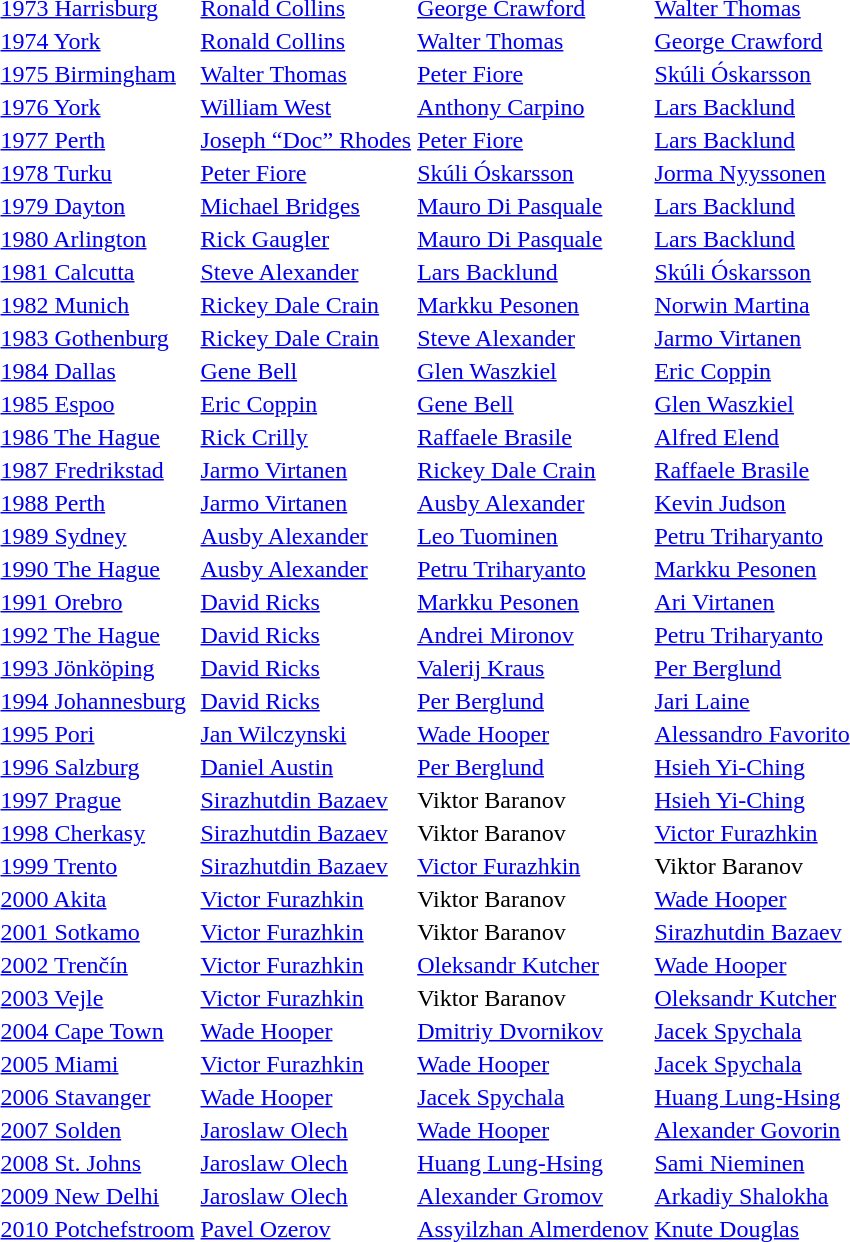<table>
<tr>
<td><a href='#'>1973 Harrisburg</a></td>
<td> <a href='#'>Ronald Collins</a></td>
<td> <a href='#'>George Crawford</a></td>
<td> <a href='#'>Walter Thomas</a></td>
</tr>
<tr>
<td><a href='#'>1974 York</a></td>
<td> <a href='#'>Ronald Collins</a></td>
<td> <a href='#'>Walter Thomas</a></td>
<td> <a href='#'>George Crawford</a></td>
</tr>
<tr>
<td><a href='#'>1975 Birmingham</a></td>
<td> <a href='#'>Walter Thomas</a></td>
<td> <a href='#'>Peter Fiore</a></td>
<td> <a href='#'>Skúli Óskarsson</a></td>
</tr>
<tr>
<td><a href='#'>1976 York</a></td>
<td> <a href='#'>William West</a></td>
<td> <a href='#'>Anthony Carpino</a></td>
<td> <a href='#'>Lars Backlund</a></td>
</tr>
<tr>
<td><a href='#'>1977 Perth</a></td>
<td> <a href='#'>Joseph “Doc” Rhodes</a></td>
<td> <a href='#'>Peter Fiore</a></td>
<td> <a href='#'>Lars Backlund</a></td>
</tr>
<tr>
<td><a href='#'>1978 Turku</a></td>
<td> <a href='#'>Peter Fiore</a></td>
<td> <a href='#'>Skúli Óskarsson</a></td>
<td> <a href='#'>Jorma Nyyssonen</a></td>
</tr>
<tr>
<td><a href='#'>1979 Dayton</a></td>
<td> <a href='#'>Michael Bridges</a></td>
<td> <a href='#'>Mauro Di Pasquale</a></td>
<td> <a href='#'>Lars Backlund</a></td>
</tr>
<tr>
<td><a href='#'>1980 Arlington</a></td>
<td> <a href='#'>Rick Gaugler</a></td>
<td> <a href='#'>Mauro Di Pasquale</a></td>
<td> <a href='#'>Lars Backlund</a></td>
</tr>
<tr>
<td><a href='#'>1981 Calcutta</a></td>
<td> <a href='#'>Steve Alexander</a></td>
<td> <a href='#'>Lars Backlund</a></td>
<td> <a href='#'>Skúli Óskarsson</a></td>
</tr>
<tr>
<td><a href='#'>1982 Munich</a></td>
<td> <a href='#'>Rickey Dale Crain</a></td>
<td> <a href='#'>Markku Pesonen</a></td>
<td> <a href='#'>Norwin Martina</a></td>
</tr>
<tr>
<td><a href='#'>1983 Gothenburg</a></td>
<td> <a href='#'>Rickey Dale Crain</a></td>
<td> <a href='#'>Steve Alexander</a></td>
<td> <a href='#'>Jarmo Virtanen</a></td>
</tr>
<tr>
<td><a href='#'>1984 Dallas</a></td>
<td> <a href='#'>Gene Bell</a></td>
<td> <a href='#'>Glen Waszkiel</a></td>
<td> <a href='#'>Eric Coppin</a></td>
</tr>
<tr>
<td><a href='#'>1985 Espoo</a></td>
<td> <a href='#'>Eric Coppin</a></td>
<td> <a href='#'>Gene Bell</a></td>
<td> <a href='#'>Glen Waszkiel</a></td>
</tr>
<tr>
<td><a href='#'>1986 The Hague</a></td>
<td> <a href='#'>Rick Crilly</a></td>
<td> <a href='#'>Raffaele Brasile</a></td>
<td> <a href='#'>Alfred Elend</a></td>
</tr>
<tr>
<td><a href='#'>1987 Fredrikstad</a></td>
<td> <a href='#'>Jarmo Virtanen</a></td>
<td> <a href='#'>Rickey Dale Crain</a></td>
<td> <a href='#'>Raffaele Brasile</a></td>
</tr>
<tr>
<td><a href='#'>1988 Perth</a></td>
<td> <a href='#'>Jarmo Virtanen</a></td>
<td> <a href='#'>Ausby Alexander</a></td>
<td> <a href='#'>Kevin Judson</a></td>
</tr>
<tr>
<td><a href='#'>1989 Sydney</a></td>
<td> <a href='#'>Ausby Alexander</a></td>
<td> <a href='#'>Leo Tuominen</a></td>
<td> <a href='#'>Petru Triharyanto</a></td>
</tr>
<tr>
<td><a href='#'>1990 The Hague</a></td>
<td> <a href='#'>Ausby Alexander</a></td>
<td> <a href='#'>Petru Triharyanto</a></td>
<td> <a href='#'>Markku Pesonen</a></td>
</tr>
<tr>
<td><a href='#'>1991 Orebro</a></td>
<td> <a href='#'>David Ricks</a></td>
<td> <a href='#'>Markku Pesonen</a></td>
<td> <a href='#'>Ari Virtanen</a></td>
</tr>
<tr>
<td><a href='#'>1992 The Hague</a></td>
<td> <a href='#'>David Ricks</a></td>
<td> <a href='#'>Andrei Mironov</a></td>
<td> <a href='#'>Petru Triharyanto</a></td>
</tr>
<tr>
<td><a href='#'>1993 Jönköping</a></td>
<td> <a href='#'>David Ricks</a></td>
<td> <a href='#'>Valerij Kraus</a></td>
<td> <a href='#'>Per Berglund</a></td>
</tr>
<tr>
<td><a href='#'>1994 Johannesburg</a></td>
<td> <a href='#'>David Ricks</a></td>
<td> <a href='#'>Per Berglund</a></td>
<td> <a href='#'>Jari Laine</a></td>
</tr>
<tr>
<td><a href='#'>1995 Pori</a></td>
<td> <a href='#'>Jan Wilczynski</a></td>
<td> <a href='#'>Wade Hooper</a></td>
<td> <a href='#'>Alessandro Favorito</a></td>
</tr>
<tr>
<td><a href='#'>1996 Salzburg</a></td>
<td> <a href='#'>Daniel Austin</a></td>
<td> <a href='#'>Per Berglund</a></td>
<td> <a href='#'>Hsieh Yi-Ching</a></td>
</tr>
<tr>
<td><a href='#'>1997 Prague</a></td>
<td> <a href='#'>Sirazhutdin Bazaev</a></td>
<td> Viktor Baranov</td>
<td> <a href='#'>Hsieh Yi-Ching</a></td>
</tr>
<tr>
<td><a href='#'>1998 Cherkasy</a></td>
<td> <a href='#'>Sirazhutdin Bazaev</a></td>
<td> Viktor Baranov</td>
<td> <a href='#'>Victor Furazhkin</a></td>
</tr>
<tr>
<td><a href='#'>1999 Trento</a></td>
<td> <a href='#'>Sirazhutdin Bazaev</a></td>
<td> <a href='#'>Victor Furazhkin</a></td>
<td> Viktor Baranov</td>
</tr>
<tr>
<td><a href='#'>2000 Akita</a></td>
<td> <a href='#'>Victor Furazhkin</a></td>
<td> Viktor Baranov</td>
<td> <a href='#'>Wade Hooper</a></td>
</tr>
<tr>
<td><a href='#'>2001 Sotkamo</a></td>
<td> <a href='#'>Victor Furazhkin</a></td>
<td> Viktor Baranov</td>
<td> <a href='#'>Sirazhutdin Bazaev</a></td>
</tr>
<tr>
<td><a href='#'>2002 Trenčín</a></td>
<td> <a href='#'>Victor Furazhkin</a></td>
<td> <a href='#'>Oleksandr Kutcher</a></td>
<td> <a href='#'>Wade Hooper</a></td>
</tr>
<tr>
<td><a href='#'>2003 Vejle</a></td>
<td> <a href='#'>Victor Furazhkin</a></td>
<td> Viktor Baranov</td>
<td> <a href='#'>Oleksandr Kutcher</a></td>
</tr>
<tr>
<td><a href='#'>2004 Cape Town</a></td>
<td> <a href='#'>Wade Hooper</a></td>
<td> <a href='#'>Dmitriy Dvornikov</a></td>
<td> <a href='#'>Jacek Spychala</a></td>
</tr>
<tr>
<td><a href='#'>2005 Miami</a></td>
<td> <a href='#'>Victor Furazhkin</a></td>
<td> <a href='#'>Wade Hooper</a></td>
<td> <a href='#'>Jacek Spychala</a></td>
</tr>
<tr>
<td><a href='#'>2006 Stavanger</a></td>
<td> <a href='#'>Wade Hooper</a></td>
<td> <a href='#'>Jacek Spychala</a></td>
<td> <a href='#'>Huang Lung-Hsing</a></td>
</tr>
<tr>
<td><a href='#'>2007 Solden</a></td>
<td> <a href='#'>Jaroslaw Olech</a></td>
<td> <a href='#'>Wade Hooper</a></td>
<td> <a href='#'>Alexander Govorin</a></td>
</tr>
<tr>
<td><a href='#'>2008 St. Johns</a></td>
<td> <a href='#'>Jaroslaw Olech</a></td>
<td> <a href='#'>Huang Lung-Hsing</a></td>
<td> <a href='#'>Sami Nieminen</a></td>
</tr>
<tr>
<td><a href='#'>2009 New Delhi</a></td>
<td> <a href='#'>Jaroslaw Olech</a></td>
<td> <a href='#'>Alexander Gromov</a></td>
<td> <a href='#'>Arkadiy Shalokha</a></td>
</tr>
<tr>
<td><a href='#'>2010 Potchefstroom</a></td>
<td> <a href='#'>Pavel Ozerov</a></td>
<td> <a href='#'>Assyilzhan Almerdenov</a></td>
<td> <a href='#'>Knute Douglas</a></td>
</tr>
</table>
